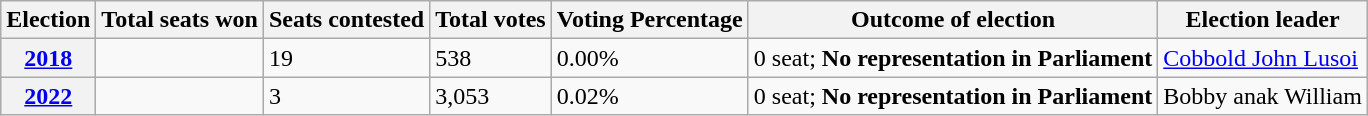<table class="wikitable">
<tr>
<th>Election</th>
<th>Total seats won</th>
<th>Seats contested</th>
<th>Total votes</th>
<th>Voting Percentage</th>
<th>Outcome of election</th>
<th>Election leader</th>
</tr>
<tr>
<th><a href='#'>2018</a></th>
<td></td>
<td>19</td>
<td>538</td>
<td>0.00%</td>
<td>0 seat; <strong>No representation in Parliament</strong> </td>
<td><a href='#'>Cobbold John Lusoi</a></td>
</tr>
<tr>
<th><a href='#'>2022</a></th>
<td></td>
<td>3</td>
<td>3,053</td>
<td>0.02%</td>
<td>0 seat; <strong>No representation in Parliament</strong> </td>
<td>Bobby anak William</td>
</tr>
</table>
